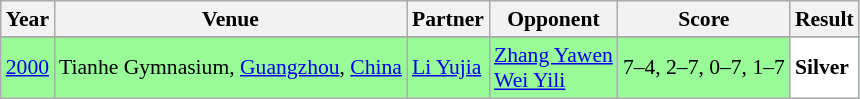<table class="sortable wikitable" style="font-size: 90%;">
<tr>
<th>Year</th>
<th>Venue</th>
<th>Partner</th>
<th>Opponent</th>
<th>Score</th>
<th>Result</th>
</tr>
<tr>
</tr>
<tr style="background:#98FB98">
<td align="center"><a href='#'>2000</a></td>
<td align="left">Tianhe Gymnasium, <a href='#'>Guangzhou</a>, <a href='#'>China</a></td>
<td align="left"> <a href='#'>Li Yujia</a></td>
<td align="left"> <a href='#'>Zhang Yawen</a> <br>  <a href='#'>Wei Yili</a></td>
<td align="left">7–4, 2–7, 0–7, 1–7</td>
<td style="text-align:left; background:white"> <strong>Silver</strong></td>
</tr>
</table>
